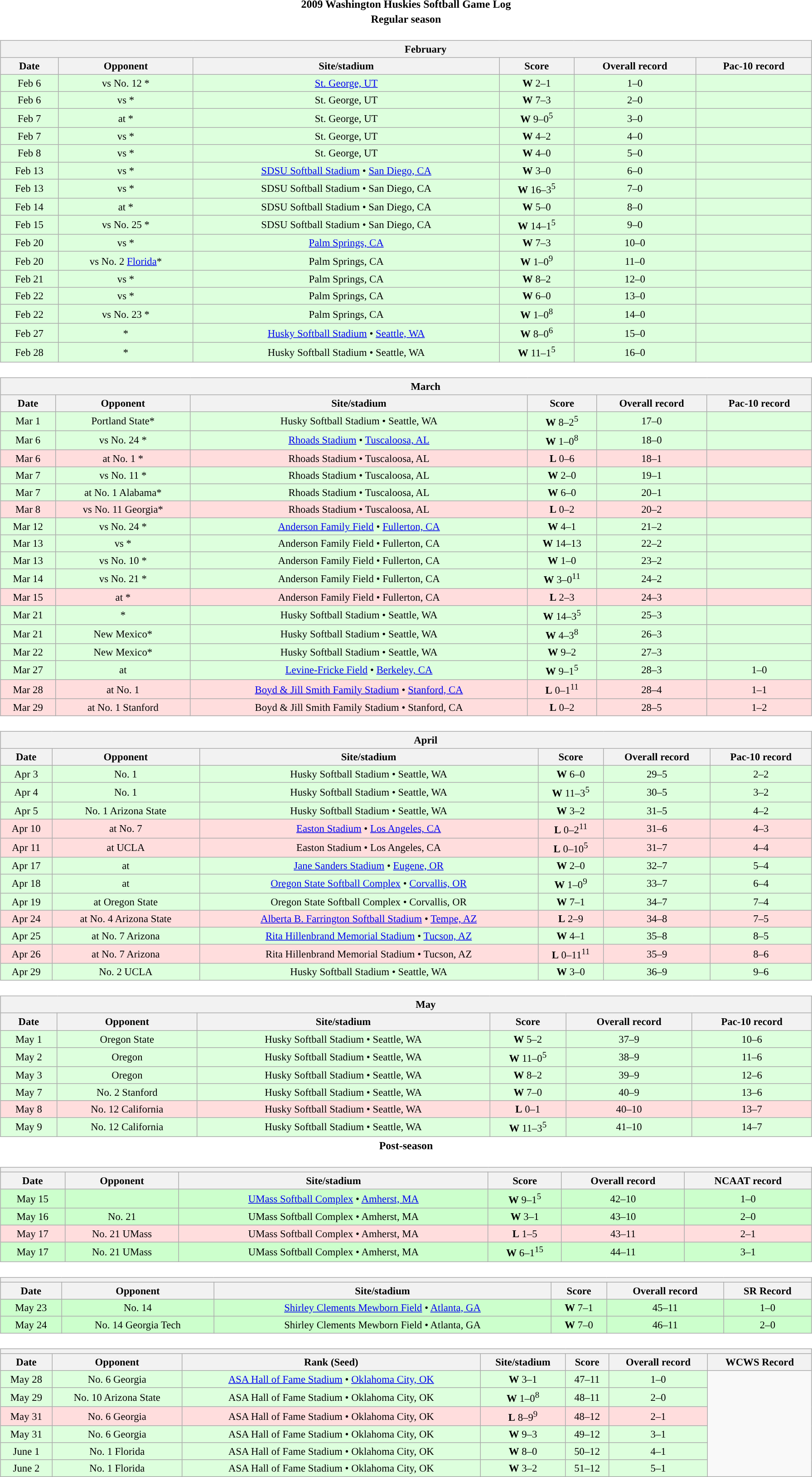<table class="toccolours" width=95% style="margin:1.5em auto; text-align:center;">
<tr>
<th colspan=2>2009 Washington Huskies Softball Game Log</th>
</tr>
<tr>
<th colspan=2>Regular season</th>
</tr>
<tr valign="top">
<td><br><table class="wikitable collapsible collapsed" style="margin:auto; font-size:95%; width:100%">
<tr>
<th colspan=10 style="padding-left:4em;">February</th>
</tr>
<tr>
<th>Date</th>
<th>Opponent</th>
<th>Site/stadium</th>
<th>Score</th>
<th>Overall record</th>
<th>Pac-10 record</th>
</tr>
<tr bgcolor=ddffdd>
<td>Feb 6</td>
<td>vs No. 12 *</td>
<td><a href='#'>St. George, UT</a></td>
<td><strong>W</strong> 2–1</td>
<td>1–0</td>
<td></td>
</tr>
<tr bgcolor=ddffdd>
<td>Feb 6</td>
<td>vs *</td>
<td>St. George, UT</td>
<td><strong>W</strong> 7–3</td>
<td>2–0</td>
<td></td>
</tr>
<tr bgcolor=ddffdd>
<td>Feb 7</td>
<td>at *</td>
<td>St. George, UT</td>
<td><strong>W</strong> 9–0<sup>5</sup></td>
<td>3–0</td>
<td></td>
</tr>
<tr bgcolor=ddffdd>
<td>Feb 7</td>
<td>vs *</td>
<td>St. George, UT</td>
<td><strong>W</strong> 4–2</td>
<td>4–0</td>
<td></td>
</tr>
<tr bgcolor=ddffdd>
<td>Feb 8</td>
<td>vs *</td>
<td>St. George, UT</td>
<td><strong>W</strong> 4–0</td>
<td>5–0</td>
<td></td>
</tr>
<tr bgcolor=ddffdd>
<td>Feb 13</td>
<td>vs *</td>
<td><a href='#'>SDSU Softball Stadium</a> • <a href='#'>San Diego, CA</a></td>
<td><strong>W</strong> 3–0</td>
<td>6–0</td>
<td></td>
</tr>
<tr bgcolor=ddffdd>
<td>Feb 13</td>
<td>vs *</td>
<td>SDSU Softball Stadium • San Diego, CA</td>
<td><strong>W</strong> 16–3<sup>5</sup></td>
<td>7–0</td>
<td></td>
</tr>
<tr bgcolor=ddffdd>
<td>Feb 14</td>
<td>at *</td>
<td>SDSU Softball Stadium • San Diego, CA</td>
<td><strong>W</strong> 5–0</td>
<td>8–0</td>
<td></td>
</tr>
<tr bgcolor=ddffdd>
<td>Feb 15</td>
<td>vs No. 25 *</td>
<td>SDSU Softball Stadium • San Diego, CA</td>
<td><strong>W</strong> 14–1<sup>5</sup></td>
<td>9–0</td>
<td></td>
</tr>
<tr bgcolor=ddffdd>
<td>Feb 20</td>
<td>vs *</td>
<td><a href='#'>Palm Springs, CA</a></td>
<td><strong>W</strong> 7–3</td>
<td>10–0</td>
<td></td>
</tr>
<tr bgcolor=ddffdd>
<td>Feb 20</td>
<td>vs No. 2 <a href='#'>Florida</a>*</td>
<td>Palm Springs, CA</td>
<td><strong>W</strong> 1–0<sup>9</sup></td>
<td>11–0</td>
<td></td>
</tr>
<tr bgcolor=ddffdd>
<td>Feb 21</td>
<td>vs *</td>
<td>Palm Springs, CA</td>
<td><strong>W</strong> 8–2</td>
<td>12–0</td>
<td></td>
</tr>
<tr bgcolor=ddffdd>
<td>Feb 22</td>
<td>vs *</td>
<td>Palm Springs, CA</td>
<td><strong>W</strong> 6–0</td>
<td>13–0</td>
<td></td>
</tr>
<tr bgcolor=ddffdd>
<td>Feb 22</td>
<td>vs No. 23 *</td>
<td>Palm Springs, CA</td>
<td><strong>W</strong> 1–0<sup>8</sup></td>
<td>14–0</td>
<td></td>
</tr>
<tr bgcolor=ddffdd>
<td>Feb 27</td>
<td>*</td>
<td><a href='#'>Husky Softball Stadium</a> • <a href='#'>Seattle, WA</a></td>
<td><strong>W</strong> 8–0<sup>6</sup></td>
<td>15–0</td>
<td></td>
</tr>
<tr bgcolor=ddffdd>
<td>Feb 28</td>
<td>*</td>
<td>Husky Softball Stadium • Seattle, WA</td>
<td><strong>W</strong> 11–1<sup>5</sup></td>
<td>16–0</td>
<td></td>
</tr>
</table>
</td>
</tr>
<tr>
<td><br><table class="wikitable collapsible collapsed" style="margin:auto; font-size:95%; width:100%">
<tr>
<th colspan=10 style="padding-left:4em;">March</th>
</tr>
<tr>
<th>Date</th>
<th>Opponent</th>
<th>Site/stadium</th>
<th>Score</th>
<th>Overall record</th>
<th>Pac-10 record</th>
</tr>
<tr bgcolor=ddffdd>
<td>Mar 1</td>
<td>Portland State*</td>
<td>Husky Softball Stadium • Seattle, WA</td>
<td><strong>W</strong> 8–2<sup>5</sup></td>
<td>17–0</td>
<td></td>
</tr>
<tr bgcolor=ddffdd>
<td>Mar 6</td>
<td>vs No. 24 *</td>
<td><a href='#'>Rhoads Stadium</a> • <a href='#'>Tuscaloosa, AL</a></td>
<td><strong>W</strong> 1–0<sup>8</sup></td>
<td>18–0</td>
<td></td>
</tr>
<tr bgcolor=ffdddd>
<td>Mar 6</td>
<td>at No. 1 *</td>
<td>Rhoads Stadium • Tuscaloosa, AL</td>
<td><strong>L</strong> 0–6</td>
<td>18–1</td>
<td></td>
</tr>
<tr bgcolor=ddffdd>
<td>Mar 7</td>
<td>vs No. 11 *</td>
<td>Rhoads Stadium • Tuscaloosa, AL</td>
<td><strong>W</strong> 2–0</td>
<td>19–1</td>
<td></td>
</tr>
<tr bgcolor=ddffdd>
<td>Mar 7</td>
<td>at No. 1 Alabama*</td>
<td>Rhoads Stadium • Tuscaloosa, AL</td>
<td><strong>W</strong> 6–0</td>
<td>20–1</td>
<td></td>
</tr>
<tr bgcolor=ffdddd>
<td>Mar 8</td>
<td>vs No. 11 Georgia*</td>
<td>Rhoads Stadium • Tuscaloosa, AL</td>
<td><strong>L</strong> 0–2</td>
<td>20–2</td>
<td></td>
</tr>
<tr bgcolor=ddffdd>
<td>Mar 12</td>
<td>vs No. 24 *</td>
<td><a href='#'>Anderson Family Field</a> • <a href='#'>Fullerton, CA</a></td>
<td><strong>W</strong> 4–1</td>
<td>21–2</td>
<td></td>
</tr>
<tr bgcolor=ddffdd>
<td>Mar 13</td>
<td>vs *</td>
<td>Anderson Family Field • Fullerton, CA</td>
<td><strong>W</strong> 14–13</td>
<td>22–2</td>
<td></td>
</tr>
<tr bgcolor=ddffdd>
<td>Mar 13</td>
<td>vs No. 10 *</td>
<td>Anderson Family Field • Fullerton, CA</td>
<td><strong>W</strong> 1–0</td>
<td>23–2</td>
<td></td>
</tr>
<tr bgcolor=ddffdd>
<td>Mar 14</td>
<td>vs No. 21 *</td>
<td>Anderson Family Field • Fullerton, CA</td>
<td><strong>W</strong> 3–0<sup>11</sup></td>
<td>24–2</td>
<td></td>
</tr>
<tr bgcolor=ffdddd>
<td>Mar 15</td>
<td>at *</td>
<td>Anderson Family Field • Fullerton, CA</td>
<td><strong>L</strong> 2–3</td>
<td>24–3</td>
<td></td>
</tr>
<tr bgcolor=ddffdd>
<td>Mar 21</td>
<td>*</td>
<td>Husky Softball Stadium • Seattle, WA</td>
<td><strong>W</strong> 14–3<sup>5</sup></td>
<td>25–3</td>
<td></td>
</tr>
<tr bgcolor=ddffdd>
<td>Mar 21</td>
<td>New Mexico*</td>
<td>Husky Softball Stadium • Seattle, WA</td>
<td><strong>W</strong> 4–3<sup>8</sup></td>
<td>26–3</td>
<td></td>
</tr>
<tr bgcolor=ddffdd>
<td>Mar 22</td>
<td>New Mexico*</td>
<td>Husky Softball Stadium • Seattle, WA</td>
<td><strong>W</strong> 9–2</td>
<td>27–3</td>
<td></td>
</tr>
<tr bgcolor=ddffdd>
<td>Mar 27</td>
<td>at </td>
<td><a href='#'>Levine-Fricke Field</a> • <a href='#'>Berkeley, CA</a></td>
<td><strong>W</strong> 9–1<sup>5</sup></td>
<td>28–3</td>
<td>1–0</td>
</tr>
<tr bgcolor=ffdddd>
<td>Mar 28</td>
<td>at No. 1 </td>
<td><a href='#'>Boyd & Jill Smith Family Stadium</a> • <a href='#'>Stanford, CA</a></td>
<td><strong>L</strong> 0–1<sup>11</sup></td>
<td>28–4</td>
<td>1–1</td>
</tr>
<tr bgcolor=ffdddd>
<td>Mar 29</td>
<td>at No. 1 Stanford</td>
<td>Boyd & Jill Smith Family Stadium • Stanford, CA</td>
<td><strong>L</strong> 0–2</td>
<td>28–5</td>
<td>1–2</td>
</tr>
</table>
</td>
</tr>
<tr>
<td><br><table class="wikitable collapsible collapsed" style="margin:auto; font-size:95%; width:100%">
<tr>
<th colspan=10 style="padding-left:4em;">April</th>
</tr>
<tr>
<th>Date</th>
<th>Opponent</th>
<th>Site/stadium</th>
<th>Score</th>
<th>Overall record</th>
<th>Pac-10 record</th>
</tr>
<tr bgcolor=ddffdd>
<td>Apr 3</td>
<td>No. 1 </td>
<td>Husky Softball Stadium • Seattle, WA</td>
<td><strong>W</strong> 6–0</td>
<td>29–5</td>
<td>2–2</td>
</tr>
<tr bgcolor=ddffdd>
<td>Apr 4</td>
<td>No. 1 </td>
<td>Husky Softball Stadium • Seattle, WA</td>
<td><strong>W</strong> 11–3<sup>5</sup></td>
<td>30–5</td>
<td>3–2</td>
</tr>
<tr bgcolor=ddffdd>
<td>Apr 5</td>
<td>No. 1 Arizona State</td>
<td>Husky Softball Stadium • Seattle, WA</td>
<td><strong>W</strong> 3–2</td>
<td>31–5</td>
<td>4–2</td>
</tr>
<tr bgcolor=ffdddd>
<td>Apr 10</td>
<td>at No. 7 </td>
<td><a href='#'>Easton Stadium</a> • <a href='#'>Los Angeles, CA</a></td>
<td><strong>L</strong> 0–2<sup>11</sup></td>
<td>31–6</td>
<td>4–3</td>
</tr>
<tr bgcolor=ffdddd>
<td>Apr 11</td>
<td>at UCLA</td>
<td>Easton Stadium • Los Angeles, CA</td>
<td><strong>L</strong> 0–10<sup>5</sup></td>
<td>31–7</td>
<td>4–4</td>
</tr>
<tr bgcolor=ddffdd>
<td>Apr 17</td>
<td>at </td>
<td><a href='#'>Jane Sanders Stadium</a> • <a href='#'>Eugene, OR</a></td>
<td><strong>W</strong> 2–0</td>
<td>32–7</td>
<td>5–4</td>
</tr>
<tr bgcolor=ddffdd>
<td>Apr 18</td>
<td>at </td>
<td><a href='#'>Oregon State Softball Complex</a> • <a href='#'>Corvallis, OR</a></td>
<td><strong>W</strong> 1–0<sup>9</sup></td>
<td>33–7</td>
<td>6–4</td>
</tr>
<tr bgcolor=ddffdd>
<td>Apr 19</td>
<td>at Oregon State</td>
<td>Oregon State Softball Complex • Corvallis, OR</td>
<td><strong>W</strong> 7–1</td>
<td>34–7</td>
<td>7–4</td>
</tr>
<tr bgcolor=ffdddd>
<td>Apr 24</td>
<td>at No. 4 Arizona State</td>
<td><a href='#'>Alberta B. Farrington Softball Stadium</a> • <a href='#'>Tempe, AZ</a></td>
<td><strong>L</strong> 2–9</td>
<td>34–8</td>
<td>7–5</td>
</tr>
<tr bgcolor=ddffdd>
<td>Apr 25</td>
<td>at No. 7 Arizona</td>
<td><a href='#'>Rita Hillenbrand Memorial Stadium</a> • <a href='#'>Tucson, AZ</a></td>
<td><strong>W</strong> 4–1</td>
<td>35–8</td>
<td>8–5</td>
</tr>
<tr bgcolor=ffdddd>
<td>Apr 26</td>
<td>at No. 7 Arizona</td>
<td>Rita Hillenbrand Memorial Stadium • Tucson, AZ</td>
<td><strong>L</strong> 0–11<sup>11</sup></td>
<td>35–9</td>
<td>8–6</td>
</tr>
<tr bgcolor=ddffdd>
<td>Apr 29</td>
<td>No. 2 UCLA</td>
<td>Husky Softball Stadium • Seattle, WA</td>
<td><strong>W</strong> 3–0</td>
<td>36–9</td>
<td>9–6</td>
</tr>
</table>
</td>
</tr>
<tr>
<td><br><table class="wikitable collapsible collapsed" style="margin:auto; font-size:95%; width:100%">
<tr>
<th colspan=10 style="padding-left:4em;">May</th>
</tr>
<tr>
<th>Date</th>
<th>Opponent</th>
<th>Site/stadium</th>
<th>Score</th>
<th>Overall record</th>
<th>Pac-10 record</th>
</tr>
<tr bgcolor=ddffdd>
<td>May 1</td>
<td>Oregon State</td>
<td>Husky Softball Stadium • Seattle, WA</td>
<td><strong>W</strong> 5–2</td>
<td>37–9</td>
<td>10–6</td>
</tr>
<tr bgcolor=ddffdd>
<td>May 2</td>
<td>Oregon</td>
<td>Husky Softball Stadium • Seattle, WA</td>
<td><strong>W</strong> 11–0<sup>5</sup></td>
<td>38–9</td>
<td>11–6</td>
</tr>
<tr bgcolor=ddffdd>
<td>May 3</td>
<td>Oregon</td>
<td>Husky Softball Stadium • Seattle, WA</td>
<td><strong>W</strong> 8–2</td>
<td>39–9</td>
<td>12–6</td>
</tr>
<tr bgcolor=ddffdd>
<td>May 7</td>
<td>No. 2 Stanford</td>
<td>Husky Softball Stadium • Seattle, WA</td>
<td><strong>W</strong> 7–0</td>
<td>40–9</td>
<td>13–6</td>
</tr>
<tr bgcolor=ffdddd>
<td>May 8</td>
<td>No. 12 California</td>
<td>Husky Softball Stadium • Seattle, WA</td>
<td><strong>L</strong> 0–1</td>
<td>40–10</td>
<td>13–7</td>
</tr>
<tr bgcolor=ddffdd>
<td>May 9</td>
<td>No. 12 California</td>
<td>Husky Softball Stadium • Seattle, WA</td>
<td><strong>W</strong> 11–3<sup>5</sup></td>
<td>41–10</td>
<td>14–7</td>
</tr>
</table>
</td>
</tr>
<tr>
<th colspan=2>Post-season</th>
</tr>
<tr>
<td><br><table class="wikitable collapsible collapsed" style="margin:auto; font-size:95%; width:100%">
<tr>
<th colspan=10 style="padding-left:4em;"></th>
</tr>
<tr>
<th>Date</th>
<th>Opponent</th>
<th>Site/stadium</th>
<th>Score</th>
<th>Overall record</th>
<th>NCAAT record</th>
</tr>
<tr bgcolor=ccffcc>
<td>May 15</td>
<td></td>
<td><a href='#'>UMass Softball Complex</a> • <a href='#'>Amherst, MA</a></td>
<td><strong>W</strong> 9–1<sup>5</sup></td>
<td>42–10</td>
<td>1–0</td>
</tr>
<tr bgcolor=ccffcc>
<td>May 16</td>
<td>No. 21 </td>
<td>UMass Softball Complex • Amherst, MA</td>
<td><strong>W</strong> 3–1</td>
<td>43–10</td>
<td>2–0</td>
</tr>
<tr bgcolor=ffdddd>
<td>May 17</td>
<td>No. 21 UMass</td>
<td>UMass Softball Complex • Amherst, MA</td>
<td><strong>L</strong> 1–5</td>
<td>43–11</td>
<td>2–1</td>
</tr>
<tr bgcolor=ccffcc>
<td>May 17</td>
<td>No. 21 UMass</td>
<td>UMass Softball Complex • Amherst, MA</td>
<td><strong>W</strong> 6–1<sup>15</sup></td>
<td>44–11</td>
<td>3–1</td>
</tr>
</table>
</td>
</tr>
<tr>
<td><br><table class="wikitable collapsible collapsed" style="margin:auto; font-size:95%; width:100%">
<tr>
<th colspan=10 style="padding-left:4em;"></th>
</tr>
<tr>
<th>Date</th>
<th>Opponent</th>
<th>Site/stadium</th>
<th>Score</th>
<th>Overall record</th>
<th>SR Record</th>
</tr>
<tr bgcolor=ccffcc>
<td>May 23</td>
<td>No. 14 </td>
<td><a href='#'>Shirley Clements Mewborn Field</a> • <a href='#'>Atlanta, GA</a></td>
<td><strong>W</strong> 7–1</td>
<td>45–11</td>
<td>1–0</td>
</tr>
<tr bgcolor=ccffcc>
<td>May 24</td>
<td>No. 14 Georgia Tech</td>
<td>Shirley Clements Mewborn Field • Atlanta, GA</td>
<td><strong>W</strong> 7–0</td>
<td>46–11</td>
<td>2–0</td>
</tr>
</table>
</td>
</tr>
<tr>
<td><br><table class="wikitable collapsible collapsed" style="margin:auto; font-size:95%; width:100%">
<tr>
<th colspan=10 style="padding-left:4em;"></th>
</tr>
<tr>
<th>Date</th>
<th>Opponent</th>
<th>Rank (Seed)</th>
<th>Site/stadium</th>
<th>Score</th>
<th>Overall record</th>
<th>WCWS Record</th>
</tr>
<tr bgcolor=ddffdd>
<td>May 28</td>
<td>No. 6 Georgia</td>
<td><a href='#'>ASA Hall of Fame Stadium</a> • <a href='#'>Oklahoma City, OK</a></td>
<td><strong>W</strong> 3–1</td>
<td>47–11</td>
<td>1–0</td>
</tr>
<tr bgcolor=ddffdd>
<td>May 29</td>
<td>No. 10 Arizona State</td>
<td>ASA Hall of Fame Stadium • Oklahoma City, OK</td>
<td><strong>W</strong> 1–0<sup>8</sup></td>
<td>48–11</td>
<td>2–0</td>
</tr>
<tr bgcolor=ffdddd>
<td>May 31</td>
<td>No. 6 Georgia</td>
<td>ASA Hall of Fame Stadium • Oklahoma City, OK</td>
<td><strong>L</strong> 8–9<sup>9</sup></td>
<td>48–12</td>
<td>2–1</td>
</tr>
<tr bgcolor=ddffdd>
<td>May 31</td>
<td>No. 6 Georgia</td>
<td>ASA Hall of Fame Stadium • Oklahoma City, OK</td>
<td><strong>W</strong> 9–3</td>
<td>49–12</td>
<td>3–1</td>
</tr>
<tr bgcolor=ddffdd>
<td>June 1</td>
<td>No. 1 Florida</td>
<td>ASA Hall of Fame Stadium • Oklahoma City, OK</td>
<td><strong>W</strong> 8–0</td>
<td>50–12</td>
<td>4–1</td>
</tr>
<tr bgcolor=ddffdd>
<td>June 2</td>
<td>No. 1 Florida</td>
<td>ASA Hall of Fame Stadium • Oklahoma City, OK</td>
<td><strong>W</strong> 3–2</td>
<td>51–12</td>
<td>5–1</td>
</tr>
</table>
</td>
</tr>
</table>
